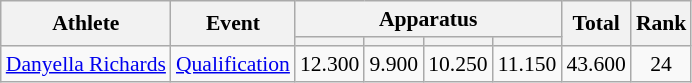<table class=wikitable style=font-size:90%;text-align:center>
<tr>
<th rowspan=2>Athlete</th>
<th rowspan=2>Event</th>
<th colspan=4>Apparatus</th>
<th rowspan=2>Total</th>
<th rowspan=2>Rank</th>
</tr>
<tr style=font-size:95%>
<th></th>
<th></th>
<th></th>
<th></th>
</tr>
<tr>
<td align=left><a href='#'>Danyella Richards</a></td>
<td align=left rowspan=1><a href='#'>Qualification</a></td>
<td>12.300</td>
<td>9.900</td>
<td>10.250</td>
<td>11.150</td>
<td>43.600</td>
<td>24</td>
</tr>
</table>
